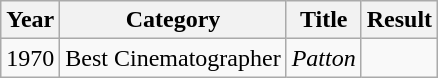<table class="wikitable">
<tr>
<th>Year</th>
<th>Category</th>
<th>Title</th>
<th>Result</th>
</tr>
<tr>
<td>1970</td>
<td>Best Cinematographer</td>
<td><em>Patton</em></td>
<td></td>
</tr>
</table>
